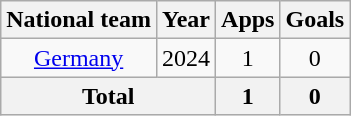<table class="wikitable" style="text-align:center">
<tr>
<th>National team</th>
<th>Year</th>
<th>Apps</th>
<th>Goals</th>
</tr>
<tr>
<td><a href='#'>Germany</a></td>
<td>2024</td>
<td>1</td>
<td>0</td>
</tr>
<tr>
<th colspan="2">Total</th>
<th>1</th>
<th>0</th>
</tr>
</table>
